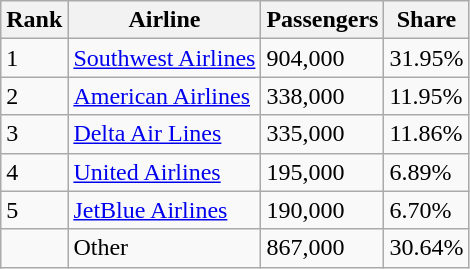<table class="wikitable">
<tr>
<th>Rank</th>
<th>Airline</th>
<th>Passengers</th>
<th>Share</th>
</tr>
<tr>
<td>1</td>
<td><a href='#'>Southwest Airlines</a></td>
<td>904,000</td>
<td>31.95%</td>
</tr>
<tr>
<td>2</td>
<td><a href='#'>American Airlines</a></td>
<td>338,000</td>
<td>11.95%</td>
</tr>
<tr>
<td>3</td>
<td><a href='#'>Delta Air Lines</a></td>
<td>335,000</td>
<td>11.86%</td>
</tr>
<tr>
<td>4</td>
<td><a href='#'>United Airlines</a></td>
<td>195,000</td>
<td>6.89%</td>
</tr>
<tr>
<td>5</td>
<td><a href='#'>JetBlue Airlines</a></td>
<td>190,000</td>
<td>6.70%</td>
</tr>
<tr>
<td></td>
<td>Other</td>
<td>867,000</td>
<td>30.64%</td>
</tr>
</table>
